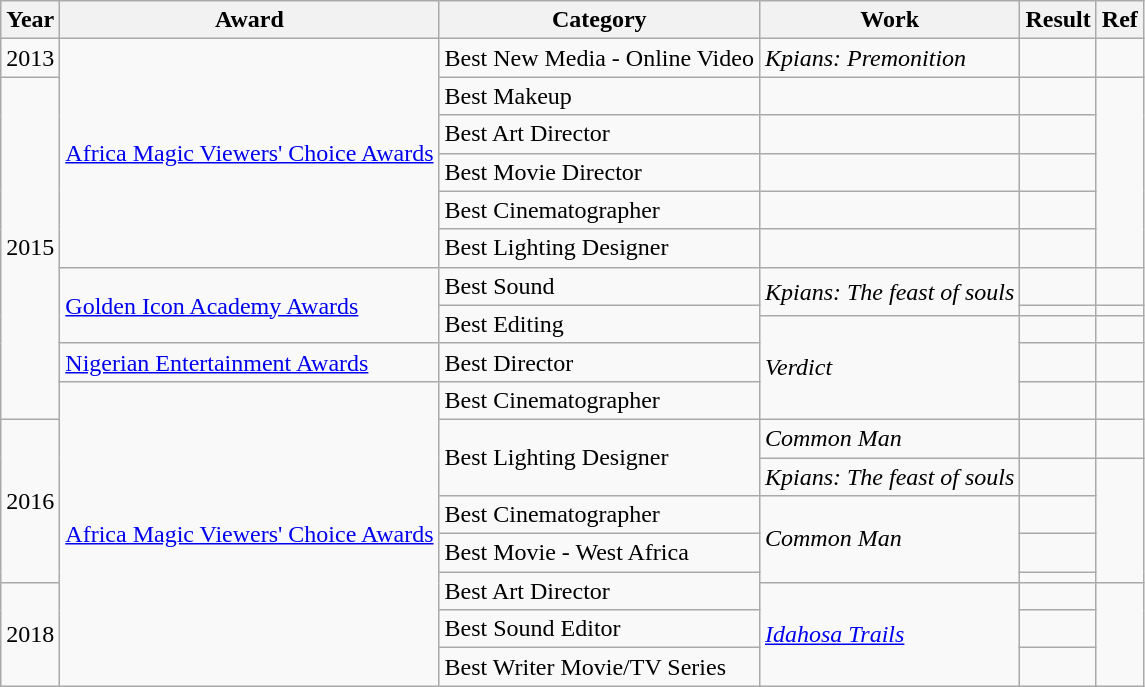<table class="wikitable">
<tr>
<th>Year</th>
<th>Award</th>
<th>Category</th>
<th>Work</th>
<th>Result</th>
<th>Ref</th>
</tr>
<tr>
<td>2013</td>
<td rowspan="6"><a href='#'>Africa Magic Viewers' Choice Awards</a></td>
<td>Best New Media - Online Video</td>
<td><em>Kpians: Premonition</em></td>
<td></td>
<td></td>
</tr>
<tr>
<td rowspan="10">2015</td>
<td>Best Makeup</td>
<td></td>
<td></td>
<td rowspan="5"></td>
</tr>
<tr>
<td>Best Art Director</td>
<td></td>
<td></td>
</tr>
<tr>
<td>Best Movie Director</td>
<td></td>
<td></td>
</tr>
<tr>
<td>Best Cinematographer</td>
<td></td>
<td></td>
</tr>
<tr>
<td>Best Lighting Designer</td>
<td></td>
<td></td>
</tr>
<tr>
<td rowspan="3"><a href='#'>Golden Icon Academy Awards</a></td>
<td>Best Sound</td>
<td rowspan="2"><em>Kpians: The feast of souls</em></td>
<td></td>
<td></td>
</tr>
<tr>
<td rowspan="2">Best Editing</td>
<td></td>
<td></td>
</tr>
<tr>
<td rowspan="3"><em>Verdict</em></td>
<td></td>
<td></td>
</tr>
<tr>
<td><a href='#'>Nigerian Entertainment Awards</a></td>
<td>Best Director</td>
<td></td>
<td></td>
</tr>
<tr>
<td rowspan="9"><a href='#'>Africa Magic Viewers' Choice Awards</a></td>
<td>Best Cinematographer</td>
<td></td>
<td></td>
</tr>
<tr>
<td rowspan="5">2016</td>
<td rowspan="2">Best Lighting Designer</td>
<td><em>Common Man</em></td>
<td></td>
<td></td>
</tr>
<tr>
<td><em>Kpians: The feast of souls</em></td>
<td></td>
<td rowspan="4"></td>
</tr>
<tr>
<td>Best Cinematographer</td>
<td rowspan="3"><em>Common Man</em></td>
<td></td>
</tr>
<tr>
<td>Best Movie - West Africa</td>
<td></td>
</tr>
<tr>
<td rowspan="2">Best Art Director</td>
<td></td>
</tr>
<tr>
<td rowspan="3">2018</td>
<td rowspan="3"><em><a href='#'>Idahosa Trails</a></em></td>
<td></td>
<td rowspan="3"></td>
</tr>
<tr>
<td>Best Sound Editor</td>
<td></td>
</tr>
<tr>
<td>Best Writer Movie/TV Series</td>
<td></td>
</tr>
</table>
